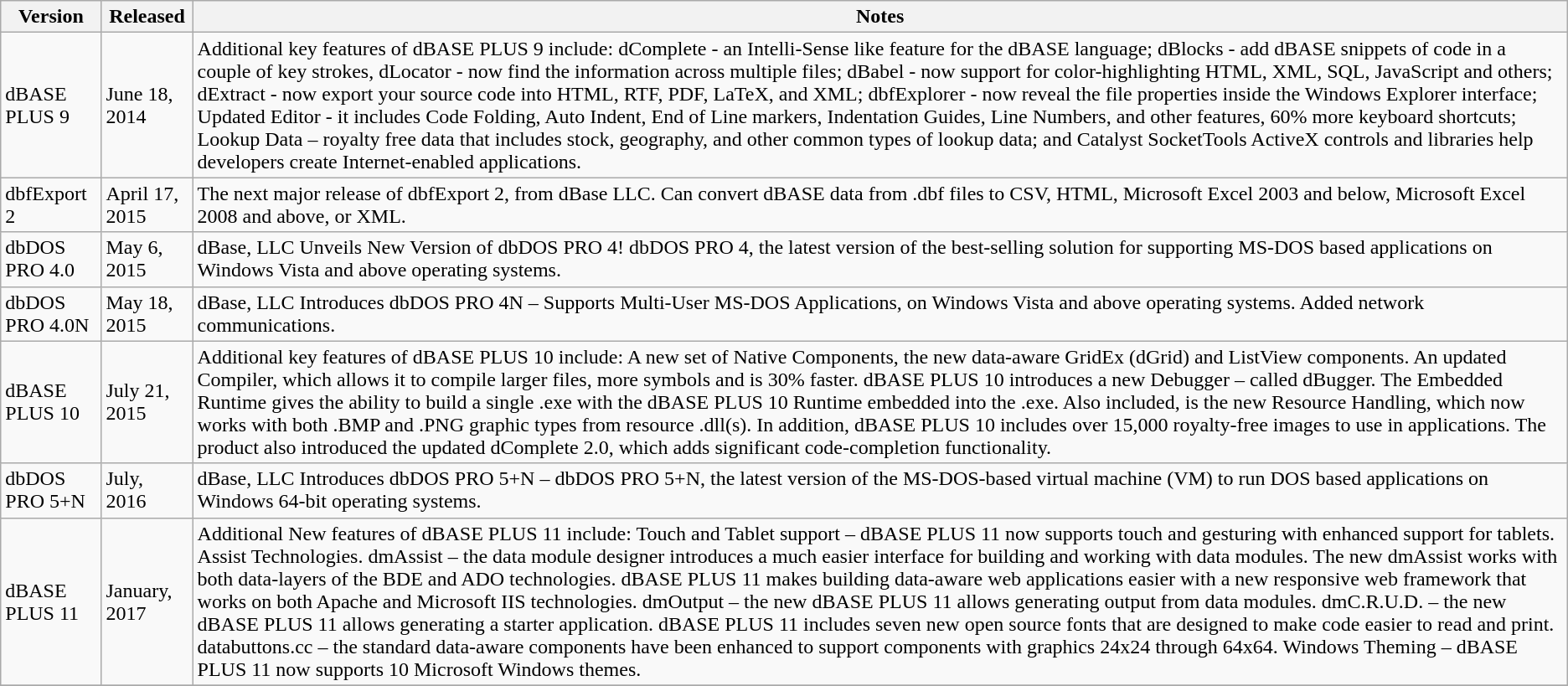<table class="wikitable" style="float:center; margin:0 0 0.5em 1em;">
<tr>
<th>Version</th>
<th>Released</th>
<th>Notes</th>
</tr>
<tr>
<td>dBASE PLUS 9</td>
<td>June 18, 2014</td>
<td>Additional key features of dBASE PLUS 9 include: dComplete - an Intelli-Sense like feature for the dBASE language; dBlocks - add dBASE snippets of code in a couple of key strokes, dLocator - now find the information across multiple files; dBabel - now support for color-highlighting HTML, XML, SQL, JavaScript and others; dExtract - now export your source code into HTML, RTF, PDF, LaTeX, and XML; dbfExplorer - now reveal the file properties inside the Windows Explorer interface; Updated Editor - it includes Code Folding, Auto Indent, End of Line markers, Indentation Guides, Line Numbers, and other features, 60% more keyboard shortcuts; Lookup Data – royalty free data that includes stock, geography, and other common types of lookup data; and Catalyst SocketTools ActiveX controls and libraries help developers create Internet-enabled applications.</td>
</tr>
<tr>
<td>dbfExport 2</td>
<td>April 17, 2015</td>
<td>The next major release of dbfExport 2, from dBase LLC. Can convert dBASE data from .dbf files to CSV, HTML, Microsoft Excel 2003 and below, Microsoft Excel 2008 and above, or XML.</td>
</tr>
<tr>
<td>dbDOS PRO 4.0</td>
<td>May 6, 2015</td>
<td>dBase, LLC Unveils New Version of dbDOS PRO 4! dbDOS PRO 4, the latest version of the best-selling solution for supporting MS-DOS based applications on Windows Vista and above operating systems.</td>
</tr>
<tr>
<td>dbDOS PRO 4.0N</td>
<td>May 18, 2015</td>
<td>dBase, LLC Introduces dbDOS PRO 4N – Supports Multi-User MS-DOS Applications, on Windows Vista and above operating systems. Added network communications.</td>
</tr>
<tr>
<td>dBASE PLUS 10</td>
<td>July 21, 2015</td>
<td>Additional key features of dBASE PLUS 10 include:  A new set of Native Components, the new data-aware GridEx (dGrid) and ListView components. An updated Compiler, which allows it to compile larger files, more symbols and is 30% faster. dBASE PLUS 10 introduces a new Debugger – called dBugger. The Embedded Runtime gives the ability to build a single .exe with the dBASE PLUS 10 Runtime embedded into the .exe. Also included, is the new Resource Handling, which now works with both .BMP and .PNG graphic types from resource .dll(s). In addition, dBASE PLUS 10 includes over 15,000 royalty-free images to use in applications. The product also introduced the updated dComplete 2.0, which adds significant code-completion functionality.</td>
</tr>
<tr>
<td>dbDOS PRO 5+N</td>
<td>July, 2016</td>
<td>dBase, LLC Introduces dbDOS PRO 5+N – dbDOS PRO 5+N, the latest version of the MS-DOS-based virtual machine (VM) to run DOS based applications on Windows 64-bit operating systems.</td>
</tr>
<tr>
<td>dBASE PLUS 11</td>
<td>January, 2017</td>
<td>Additional New features of dBASE PLUS 11 include: Touch and Tablet support – dBASE PLUS 11 now supports touch and gesturing with enhanced support for tablets.  Assist Technologies. dmAssist – the data module designer introduces a much easier interface for building and working with data modules. The new dmAssist works with both data-layers of the BDE and ADO technologies. dBASE PLUS 11 makes building data-aware web applications easier with a new responsive web framework that works on both Apache and Microsoft IIS technologies.  dmOutput – the new dBASE PLUS 11 allows generating output from data modules. dmC.R.U.D. – the new dBASE PLUS 11 allows generating a starter application.  dBASE PLUS 11 includes seven new open source fonts that are designed to make code easier to read and print. databuttons.cc – the standard data-aware components have been enhanced to support components with graphics 24x24 through 64x64. Windows Theming – dBASE PLUS 11 now supports 10 Microsoft Windows themes.</td>
</tr>
<tr>
</tr>
</table>
